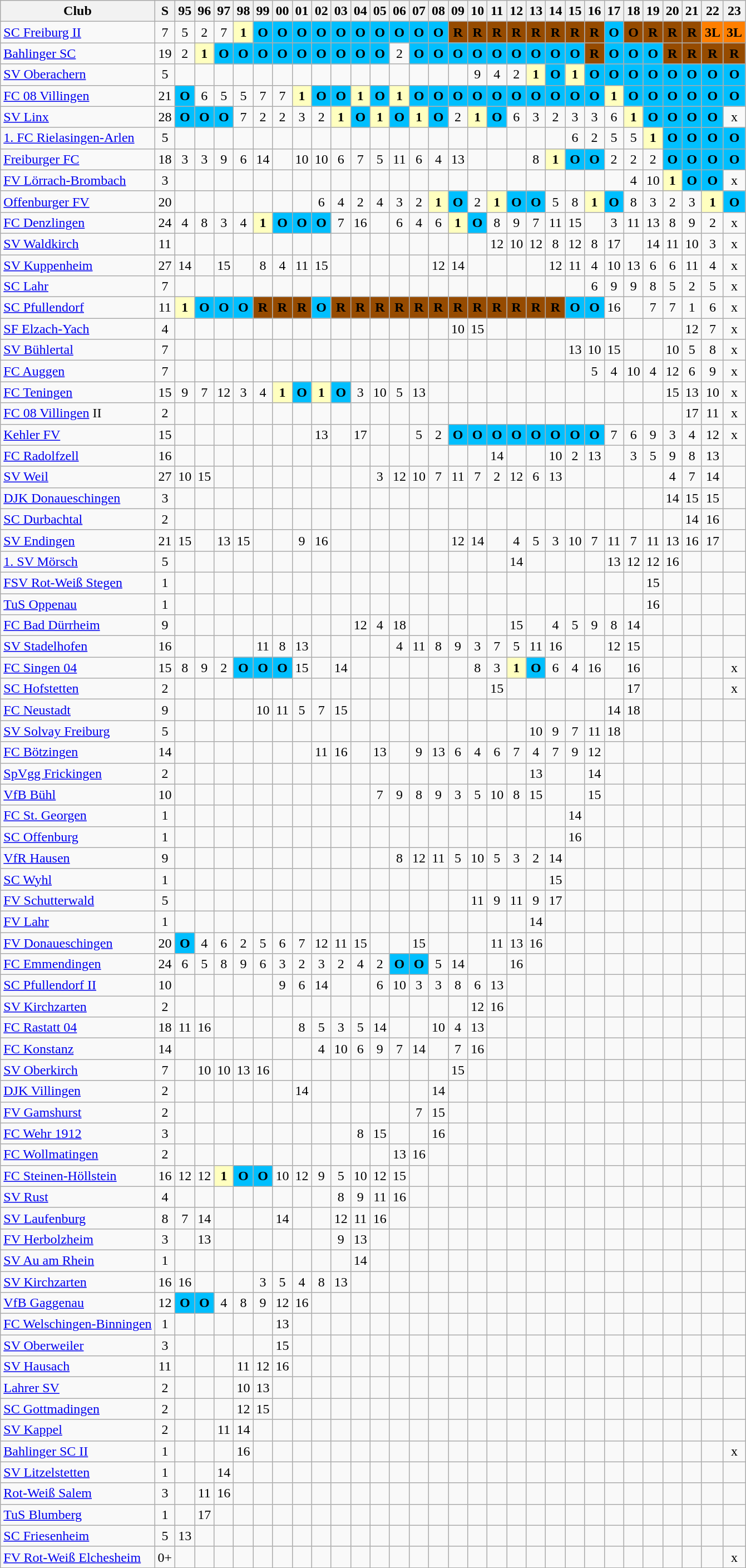<table class="wikitable sortable">
<tr>
<th>Club</th>
<th>S</th>
<th class="unsortable">95</th>
<th class="unsortable">96</th>
<th class="unsortable">97</th>
<th class="unsortable">98</th>
<th class="unsortable">99</th>
<th class="unsortable">00</th>
<th class="unsortable">01</th>
<th class="unsortable">02</th>
<th class="unsortable">03</th>
<th class="unsortable">04</th>
<th class="unsortable">05</th>
<th class="unsortable">06</th>
<th class="unsortable">07</th>
<th class="unsortable">08</th>
<th class="unsortable">09</th>
<th class="unsortable">10</th>
<th class="unsortable">11</th>
<th class="unsortable">12</th>
<th class="unsortable">13</th>
<th class="unsortable">14</th>
<th class="unsortable">15</th>
<th class="unsortable">16</th>
<th class="unsortable">17</th>
<th class="unsortable">18</th>
<th class="unsortable">19</th>
<th class="unsortable">20</th>
<th class="unsortable">21</th>
<th class="unsortable">22</th>
<th class="unsortable">23</th>
</tr>
<tr align="center">
<td align="left"><a href='#'>SC Freiburg II</a></td>
<td>7</td>
<td>5</td>
<td>2</td>
<td>7</td>
<td style="background:#ffffbf"><strong>1</strong></td>
<td style="background:#00BFFF"><strong>O</strong></td>
<td style="background:#00BFFF"><strong>O</strong></td>
<td style="background:#00BFFF"><strong>O</strong></td>
<td style="background:#00BFFF"><strong>O</strong></td>
<td style="background:#00BFFF"><strong>O</strong></td>
<td style="background:#00BFFF"><strong>O</strong></td>
<td style="background:#00BFFF"><strong>O</strong></td>
<td style="background:#00BFFF"><strong>O</strong></td>
<td style="background:#00BFFF"><strong>O</strong></td>
<td style="background:#00BFFF"><strong>O</strong></td>
<td style="background:#964B00"><strong>R</strong></td>
<td style="background:#964B00"><strong>R</strong></td>
<td style="background:#964B00"><strong>R</strong></td>
<td style="background:#964B00"><strong>R</strong></td>
<td style="background:#964B00"><strong>R</strong></td>
<td style="background:#964B00"><strong>R</strong></td>
<td style="background:#964B00"><strong>R</strong></td>
<td style="background:#964B00"><strong>R</strong></td>
<td style="background:#00BFFF"><strong>O</strong></td>
<td style="background:#964B00"><strong>O</strong></td>
<td style="background:#964B00"><strong>R</strong></td>
<td style="background:#964B00"><strong>R</strong></td>
<td style="background:#964B00"><strong>R</strong></td>
<td style="background:#FF7F00"><strong>3L</strong></td>
<td style="background:#FF7F00"><strong>3L</strong></td>
</tr>
<tr align="center">
<td align="left"><a href='#'>Bahlinger SC</a></td>
<td>19</td>
<td>2</td>
<td style="background:#ffffbf"><strong>1</strong></td>
<td style="background:#00BFFF"><strong>O</strong></td>
<td style="background:#00BFFF"><strong>O</strong></td>
<td style="background:#00BFFF"><strong>O</strong></td>
<td style="background:#00BFFF"><strong>O</strong></td>
<td style="background:#00BFFF"><strong>O</strong></td>
<td style="background:#00BFFF"><strong>O</strong></td>
<td style="background:#00BFFF"><strong>O</strong></td>
<td style="background:#00BFFF"><strong>O</strong></td>
<td style="background:#00BFFF"><strong>O</strong></td>
<td>2</td>
<td style="background:#00BFFF"><strong>O</strong></td>
<td style="background:#00BFFF"><strong>O</strong></td>
<td style="background:#00BFFF"><strong>O</strong></td>
<td style="background:#00BFFF"><strong>O</strong></td>
<td style="background:#00BFFF"><strong>O</strong></td>
<td style="background:#00BFFF"><strong>O</strong></td>
<td style="background:#00BFFF"><strong>O</strong></td>
<td style="background:#00BFFF"><strong>O</strong></td>
<td style="background:#00BFFF"><strong>O</strong></td>
<td style="background:#964B00"><strong>R</strong></td>
<td style="background:#00BFFF"><strong>O</strong></td>
<td style="background:#00BFFF"><strong>O</strong></td>
<td style="background:#00BFFF"><strong>O</strong></td>
<td style="background:#964B00"><strong>R</strong></td>
<td style="background:#964B00"><strong>R</strong></td>
<td style="background:#964B00"><strong>R</strong></td>
<td style="background:#964B00"><strong>R</strong></td>
</tr>
<tr align="center">
<td align="left"><a href='#'>SV Oberachern</a></td>
<td>5</td>
<td></td>
<td></td>
<td></td>
<td></td>
<td></td>
<td></td>
<td></td>
<td></td>
<td></td>
<td></td>
<td></td>
<td></td>
<td></td>
<td></td>
<td></td>
<td>9</td>
<td>4</td>
<td>2</td>
<td style="background:#ffffbf"><strong>1</strong></td>
<td style="background:#00BFFF"><strong>O</strong></td>
<td style="background:#ffffbf"><strong>1</strong></td>
<td style="background:#00BFFF"><strong>O</strong></td>
<td style="background:#00BFFF"><strong>O</strong></td>
<td style="background:#00BFFF"><strong>O</strong></td>
<td style="background:#00BFFF"><strong>O</strong></td>
<td style="background:#00BFFF"><strong>O</strong></td>
<td style="background:#00BFFF"><strong>O</strong></td>
<td style="background:#00BFFF"><strong>O</strong></td>
<td style="background:#00BFFF"><strong>O</strong></td>
</tr>
<tr align="center">
<td align="left"><a href='#'>FC 08 Villingen</a></td>
<td>21</td>
<td style="background:#00BFFF"><strong>O</strong></td>
<td>6</td>
<td>5</td>
<td>5</td>
<td>7</td>
<td>7</td>
<td style="background:#ffffbf"><strong>1</strong></td>
<td style="background:#00BFFF"><strong>O</strong></td>
<td style="background:#00BFFF"><strong>O</strong></td>
<td style="background:#ffffbf"><strong>1</strong></td>
<td style="background:#00BFFF"><strong>O</strong></td>
<td style="background:#ffffbf"><strong>1</strong></td>
<td style="background:#00BFFF"><strong>O</strong></td>
<td style="background:#00BFFF"><strong>O</strong></td>
<td style="background:#00BFFF"><strong>O</strong></td>
<td style="background:#00BFFF"><strong>O</strong></td>
<td style="background:#00BFFF"><strong>O</strong></td>
<td style="background:#00BFFF"><strong>O</strong></td>
<td style="background:#00BFFF"><strong>O</strong></td>
<td style="background:#00BFFF"><strong>O</strong></td>
<td style="background:#00BFFF"><strong>O</strong></td>
<td style="background:#00BFFF"><strong>O</strong></td>
<td style="background:#ffffbf"><strong>1</strong></td>
<td style="background:#00BFFF"><strong>O</strong></td>
<td style="background:#00BFFF"><strong>O</strong></td>
<td style="background:#00BFFF"><strong>O</strong></td>
<td style="background:#00BFFF"><strong>O</strong></td>
<td style="background:#00BFFF"><strong>O</strong></td>
<td style="background:#00BFFF"><strong>O</strong></td>
</tr>
<tr align="center">
<td align="left"><a href='#'>SV Linx</a></td>
<td>28</td>
<td style="background:#00BFFF"><strong>O</strong></td>
<td style="background:#00BFFF"><strong>O</strong></td>
<td style="background:#00BFFF"><strong>O</strong></td>
<td>7</td>
<td>2</td>
<td>2</td>
<td>3</td>
<td>2</td>
<td style="background:#ffffbf"><strong>1</strong></td>
<td style="background:#00BFFF"><strong>O</strong></td>
<td style="background:#ffffbf"><strong>1</strong></td>
<td style="background:#00BFFF"><strong>O</strong></td>
<td style="background:#ffffbf"><strong>1</strong></td>
<td style="background:#00BFFF"><strong>O</strong></td>
<td>2</td>
<td style="background:#ffffbf"><strong>1</strong></td>
<td style="background:#00BFFF"><strong>O</strong></td>
<td>6</td>
<td>3</td>
<td>2</td>
<td>3</td>
<td>3</td>
<td>6</td>
<td style="background:#ffffbf"><strong>1</strong></td>
<td style="background:#00BFFF"><strong>O</strong></td>
<td style="background:#00BFFF"><strong>O</strong></td>
<td style="background:#00BFFF"><strong>O</strong></td>
<td style="background:#00BFFF"><strong>O</strong></td>
<td>x</td>
</tr>
<tr align="center">
<td align="left"><a href='#'>1. FC Rielasingen-Arlen</a></td>
<td>5</td>
<td></td>
<td></td>
<td></td>
<td></td>
<td></td>
<td></td>
<td></td>
<td></td>
<td></td>
<td></td>
<td></td>
<td></td>
<td></td>
<td></td>
<td></td>
<td></td>
<td></td>
<td></td>
<td></td>
<td></td>
<td>6</td>
<td>2</td>
<td>5</td>
<td>5</td>
<td style="background:#ffffbf"><strong>1</strong></td>
<td style="background:#00BFFF"><strong>O</strong></td>
<td style="background:#00BFFF"><strong>O</strong></td>
<td style="background:#00BFFF"><strong>O</strong></td>
<td style="background:#00BFFF"><strong>O</strong></td>
</tr>
<tr align="center">
<td align="left"><a href='#'>Freiburger FC</a></td>
<td>18</td>
<td>3</td>
<td>3</td>
<td>9</td>
<td>6</td>
<td>14</td>
<td></td>
<td>10</td>
<td>10</td>
<td>6</td>
<td>7</td>
<td>5</td>
<td>11</td>
<td>6</td>
<td>4</td>
<td>13</td>
<td></td>
<td></td>
<td></td>
<td>8</td>
<td style="background:#ffffbf"><strong>1</strong></td>
<td style="background:#00BFFF"><strong>O</strong></td>
<td style="background:#00BFFF"><strong>O</strong></td>
<td>2</td>
<td>2</td>
<td>2</td>
<td style="background:#00BFFF"><strong>O</strong></td>
<td style="background:#00BFFF"><strong>O</strong></td>
<td style="background:#00BFFF"><strong>O</strong></td>
<td style="background:#00BFFF"><strong>O</strong></td>
</tr>
<tr align="center">
<td align="left"><a href='#'>FV Lörrach-Brombach</a></td>
<td>3</td>
<td></td>
<td></td>
<td></td>
<td></td>
<td></td>
<td></td>
<td></td>
<td></td>
<td></td>
<td></td>
<td></td>
<td></td>
<td></td>
<td></td>
<td></td>
<td></td>
<td></td>
<td></td>
<td></td>
<td></td>
<td></td>
<td></td>
<td></td>
<td>4</td>
<td>10</td>
<td style="background:#ffffbf"><strong>1</strong></td>
<td style="background:#00BFFF"><strong>O</strong></td>
<td style="background:#00BFFF"><strong>O</strong></td>
<td>x</td>
</tr>
<tr align="center">
<td align="left"><a href='#'>Offenburger FV</a></td>
<td>20</td>
<td></td>
<td></td>
<td></td>
<td></td>
<td></td>
<td></td>
<td></td>
<td>6</td>
<td>4</td>
<td>2</td>
<td>4</td>
<td>3</td>
<td>2</td>
<td style="background:#ffffbf"><strong>1</strong></td>
<td style="background:#00BFFF"><strong>O</strong></td>
<td>2</td>
<td style="background:#ffffbf"><strong>1</strong></td>
<td style="background:#00BFFF"><strong>O</strong></td>
<td style="background:#00BFFF"><strong>O</strong></td>
<td>5</td>
<td>8</td>
<td style="background:#ffffbf"><strong>1</strong></td>
<td style="background:#00BFFF"><strong>O</strong></td>
<td>8</td>
<td>3</td>
<td>2</td>
<td>3</td>
<td style="background:#ffffbf"><strong>1</strong></td>
<td style="background:#00BFFF"><strong>O</strong></td>
</tr>
<tr align="center">
<td align="left"><a href='#'>FC Denzlingen</a></td>
<td>24</td>
<td>4</td>
<td>8</td>
<td>3</td>
<td>4</td>
<td style="background:#ffffbf"><strong>1</strong></td>
<td style="background:#00BFFF"><strong>O</strong></td>
<td style="background:#00BFFF"><strong>O</strong></td>
<td style="background:#00BFFF"><strong>O</strong></td>
<td>7</td>
<td>16</td>
<td></td>
<td>6</td>
<td>4</td>
<td>6</td>
<td style="background:#ffffbf"><strong>1</strong></td>
<td style="background:#00BFFF"><strong>O</strong></td>
<td>8</td>
<td>9</td>
<td>7</td>
<td>11</td>
<td>15</td>
<td></td>
<td>3</td>
<td>11</td>
<td>13</td>
<td>8</td>
<td>9</td>
<td>2</td>
<td>x</td>
</tr>
<tr align="center">
<td align="left"><a href='#'>SV Waldkirch</a></td>
<td>11</td>
<td></td>
<td></td>
<td></td>
<td></td>
<td></td>
<td></td>
<td></td>
<td></td>
<td></td>
<td></td>
<td></td>
<td></td>
<td></td>
<td></td>
<td></td>
<td></td>
<td>12</td>
<td>10</td>
<td>12</td>
<td>8</td>
<td>12</td>
<td>8</td>
<td>17</td>
<td></td>
<td>14</td>
<td>11</td>
<td>10</td>
<td>3</td>
<td>x</td>
</tr>
<tr align="center">
<td align="left"><a href='#'>SV Kuppenheim</a></td>
<td>27</td>
<td>14</td>
<td></td>
<td>15</td>
<td></td>
<td>8</td>
<td>4</td>
<td>11</td>
<td>15</td>
<td></td>
<td></td>
<td></td>
<td></td>
<td></td>
<td>12</td>
<td>14</td>
<td></td>
<td></td>
<td></td>
<td></td>
<td>12</td>
<td>11</td>
<td>4</td>
<td>10</td>
<td>13</td>
<td>6</td>
<td>6</td>
<td>11</td>
<td>4</td>
<td>x</td>
</tr>
<tr align="center">
<td align="left"><a href='#'>SC Lahr</a></td>
<td>7</td>
<td></td>
<td></td>
<td></td>
<td></td>
<td></td>
<td></td>
<td></td>
<td></td>
<td></td>
<td></td>
<td></td>
<td></td>
<td></td>
<td></td>
<td></td>
<td></td>
<td></td>
<td></td>
<td></td>
<td></td>
<td></td>
<td>6</td>
<td>9</td>
<td>9</td>
<td>8</td>
<td>5</td>
<td>2</td>
<td>5</td>
<td>x</td>
</tr>
<tr align="center">
<td align="left"><a href='#'>SC Pfullendorf</a></td>
<td>11</td>
<td style="background:#ffffbf"><strong>1</strong></td>
<td style="background:#00BFFF"><strong>O</strong></td>
<td style="background:#00BFFF"><strong>O</strong></td>
<td style="background:#00BFFF"><strong>O</strong></td>
<td style="background:#964B00"><strong>R</strong></td>
<td style="background:#964B00"><strong>R</strong></td>
<td style="background:#964B00"><strong>R</strong></td>
<td style="background:#00BFFF"><strong>O</strong></td>
<td style="background:#964B00"><strong>R</strong></td>
<td style="background:#964B00"><strong>R</strong></td>
<td style="background:#964B00"><strong>R</strong></td>
<td style="background:#964B00"><strong>R</strong></td>
<td style="background:#964B00"><strong>R</strong></td>
<td style="background:#964B00"><strong>R</strong></td>
<td style="background:#964B00"><strong>R</strong></td>
<td style="background:#964B00"><strong>R</strong></td>
<td style="background:#964B00"><strong>R</strong></td>
<td style="background:#964B00"><strong>R</strong></td>
<td style="background:#964B00"><strong>R</strong></td>
<td style="background:#964B00"><strong>R</strong></td>
<td style="background:#00BFFF"><strong>O</strong></td>
<td style="background:#00BFFF"><strong>O</strong></td>
<td>16</td>
<td></td>
<td>7</td>
<td>7</td>
<td>1</td>
<td>6</td>
<td>x</td>
</tr>
<tr align="center">
<td align="left"><a href='#'>SF Elzach-Yach</a></td>
<td>4</td>
<td></td>
<td></td>
<td></td>
<td></td>
<td></td>
<td></td>
<td></td>
<td></td>
<td></td>
<td></td>
<td></td>
<td></td>
<td></td>
<td></td>
<td>10</td>
<td>15</td>
<td></td>
<td></td>
<td></td>
<td></td>
<td></td>
<td></td>
<td></td>
<td></td>
<td></td>
<td></td>
<td>12</td>
<td>7</td>
<td>x</td>
</tr>
<tr align="center">
<td align="left"><a href='#'>SV Bühlertal</a></td>
<td>7</td>
<td></td>
<td></td>
<td></td>
<td></td>
<td></td>
<td></td>
<td></td>
<td></td>
<td></td>
<td></td>
<td></td>
<td></td>
<td></td>
<td></td>
<td></td>
<td></td>
<td></td>
<td></td>
<td></td>
<td></td>
<td>13</td>
<td>10</td>
<td>15</td>
<td></td>
<td></td>
<td>10</td>
<td>5</td>
<td>8</td>
<td>x</td>
</tr>
<tr align="center">
<td align="left"><a href='#'>FC Auggen</a></td>
<td>7</td>
<td></td>
<td></td>
<td></td>
<td></td>
<td></td>
<td></td>
<td></td>
<td></td>
<td></td>
<td></td>
<td></td>
<td></td>
<td></td>
<td></td>
<td></td>
<td></td>
<td></td>
<td></td>
<td></td>
<td></td>
<td></td>
<td>5</td>
<td>4</td>
<td>10</td>
<td>4</td>
<td>12</td>
<td>6</td>
<td>9</td>
<td>x</td>
</tr>
<tr align="center">
<td align="left"><a href='#'>FC Teningen</a></td>
<td>15</td>
<td>9</td>
<td>7</td>
<td>12</td>
<td>3</td>
<td>4</td>
<td style="background:#ffffbf"><strong>1</strong></td>
<td style="background:#00BFFF"><strong>O</strong></td>
<td style="background:#ffffbf"><strong>1</strong></td>
<td style="background:#00BFFF"><strong>O</strong></td>
<td>3</td>
<td>10</td>
<td>5</td>
<td>13</td>
<td></td>
<td></td>
<td></td>
<td></td>
<td></td>
<td></td>
<td></td>
<td></td>
<td></td>
<td></td>
<td></td>
<td></td>
<td>15</td>
<td>13</td>
<td>10</td>
<td>x</td>
</tr>
<tr align="center">
<td align="left"><a href='#'>FC 08 Villingen</a> II</td>
<td>2</td>
<td></td>
<td></td>
<td></td>
<td></td>
<td></td>
<td></td>
<td></td>
<td></td>
<td></td>
<td></td>
<td></td>
<td></td>
<td></td>
<td></td>
<td></td>
<td></td>
<td></td>
<td></td>
<td></td>
<td></td>
<td></td>
<td></td>
<td></td>
<td></td>
<td></td>
<td></td>
<td>17</td>
<td>11</td>
<td>x</td>
</tr>
<tr align="center">
<td align="left"><a href='#'>Kehler FV</a></td>
<td>15</td>
<td></td>
<td></td>
<td></td>
<td></td>
<td></td>
<td></td>
<td></td>
<td>13</td>
<td></td>
<td>17</td>
<td></td>
<td></td>
<td>5</td>
<td>2</td>
<td style="background:#00BFFF"><strong>O</strong></td>
<td style="background:#00BFFF"><strong>O</strong></td>
<td style="background:#00BFFF"><strong>O</strong></td>
<td style="background:#00BFFF"><strong>O</strong></td>
<td style="background:#00BFFF"><strong>O</strong></td>
<td style="background:#00BFFF"><strong>O</strong></td>
<td style="background:#00BFFF"><strong>O</strong></td>
<td style="background:#00BFFF"><strong>O</strong></td>
<td>7</td>
<td>6</td>
<td>9</td>
<td>3</td>
<td>4</td>
<td>12</td>
<td>x</td>
</tr>
<tr align="center">
<td align="left"><a href='#'>FC Radolfzell</a></td>
<td>16</td>
<td></td>
<td></td>
<td></td>
<td></td>
<td></td>
<td></td>
<td></td>
<td></td>
<td></td>
<td></td>
<td></td>
<td></td>
<td></td>
<td></td>
<td></td>
<td></td>
<td>14</td>
<td></td>
<td></td>
<td>10</td>
<td>2</td>
<td>13</td>
<td></td>
<td>3</td>
<td>5</td>
<td>9</td>
<td>8</td>
<td>13</td>
<td></td>
</tr>
<tr align="center">
<td align="left"><a href='#'>SV Weil</a></td>
<td>27</td>
<td>10</td>
<td>15</td>
<td></td>
<td></td>
<td></td>
<td></td>
<td></td>
<td></td>
<td></td>
<td></td>
<td>3</td>
<td>12</td>
<td>10</td>
<td>7</td>
<td>11</td>
<td>7</td>
<td>2</td>
<td>12</td>
<td>6</td>
<td>13</td>
<td></td>
<td></td>
<td></td>
<td></td>
<td></td>
<td>4</td>
<td>7</td>
<td>14</td>
<td></td>
</tr>
<tr align="center">
<td align="left"><a href='#'>DJK Donaueschingen</a></td>
<td>3</td>
<td></td>
<td></td>
<td></td>
<td></td>
<td></td>
<td></td>
<td></td>
<td></td>
<td></td>
<td></td>
<td></td>
<td></td>
<td></td>
<td></td>
<td></td>
<td></td>
<td></td>
<td></td>
<td></td>
<td></td>
<td></td>
<td></td>
<td></td>
<td></td>
<td></td>
<td>14</td>
<td>15</td>
<td>15</td>
<td></td>
</tr>
<tr align="center">
<td align="left"><a href='#'>SC Durbachtal</a></td>
<td>2</td>
<td></td>
<td></td>
<td></td>
<td></td>
<td></td>
<td></td>
<td></td>
<td></td>
<td></td>
<td></td>
<td></td>
<td></td>
<td></td>
<td></td>
<td></td>
<td></td>
<td></td>
<td></td>
<td></td>
<td></td>
<td></td>
<td></td>
<td></td>
<td></td>
<td></td>
<td></td>
<td>14</td>
<td>16</td>
<td></td>
</tr>
<tr align="center">
<td align="left"><a href='#'>SV Endingen</a></td>
<td>21</td>
<td>15</td>
<td></td>
<td>13</td>
<td>15</td>
<td></td>
<td></td>
<td>9</td>
<td>16</td>
<td></td>
<td></td>
<td></td>
<td></td>
<td></td>
<td></td>
<td>12</td>
<td>14</td>
<td></td>
<td>4</td>
<td>5</td>
<td>3</td>
<td>10</td>
<td>7</td>
<td>11</td>
<td>7</td>
<td>11</td>
<td>13</td>
<td>16</td>
<td>17</td>
<td></td>
</tr>
<tr align="center">
<td align="left"><a href='#'>1. SV Mörsch</a></td>
<td>5</td>
<td></td>
<td></td>
<td></td>
<td></td>
<td></td>
<td></td>
<td></td>
<td></td>
<td></td>
<td></td>
<td></td>
<td></td>
<td></td>
<td></td>
<td></td>
<td></td>
<td></td>
<td>14</td>
<td></td>
<td></td>
<td></td>
<td></td>
<td>13</td>
<td>12</td>
<td>12</td>
<td>16</td>
<td></td>
<td></td>
<td></td>
</tr>
<tr align="center">
<td align="left"><a href='#'>FSV Rot-Weiß Stegen</a></td>
<td>1</td>
<td></td>
<td></td>
<td></td>
<td></td>
<td></td>
<td></td>
<td></td>
<td></td>
<td></td>
<td></td>
<td></td>
<td></td>
<td></td>
<td></td>
<td></td>
<td></td>
<td></td>
<td></td>
<td></td>
<td></td>
<td></td>
<td></td>
<td></td>
<td></td>
<td>15</td>
<td></td>
<td></td>
<td></td>
<td></td>
</tr>
<tr align="center">
<td align="left"><a href='#'>TuS Oppenau</a></td>
<td>1</td>
<td></td>
<td></td>
<td></td>
<td></td>
<td></td>
<td></td>
<td></td>
<td></td>
<td></td>
<td></td>
<td></td>
<td></td>
<td></td>
<td></td>
<td></td>
<td></td>
<td></td>
<td></td>
<td></td>
<td></td>
<td></td>
<td></td>
<td></td>
<td></td>
<td>16</td>
<td></td>
<td></td>
<td></td>
<td></td>
</tr>
<tr align="center">
<td align="left"><a href='#'>FC Bad Dürrheim</a></td>
<td>9</td>
<td></td>
<td></td>
<td></td>
<td></td>
<td></td>
<td></td>
<td></td>
<td></td>
<td></td>
<td>12</td>
<td>4</td>
<td>18</td>
<td></td>
<td></td>
<td></td>
<td></td>
<td></td>
<td>15</td>
<td></td>
<td>4</td>
<td>5</td>
<td>9</td>
<td>8</td>
<td>14</td>
<td></td>
<td></td>
<td></td>
<td></td>
<td></td>
</tr>
<tr align="center">
<td align="left"><a href='#'>SV Stadelhofen</a></td>
<td>16</td>
<td></td>
<td></td>
<td></td>
<td></td>
<td>11</td>
<td>8</td>
<td>13</td>
<td></td>
<td></td>
<td></td>
<td></td>
<td>4</td>
<td>11</td>
<td>8</td>
<td>9</td>
<td>3</td>
<td>7</td>
<td>5</td>
<td>11</td>
<td>16</td>
<td></td>
<td></td>
<td>12</td>
<td>15</td>
<td></td>
<td></td>
<td></td>
<td></td>
<td></td>
</tr>
<tr align="center">
<td align="left"><a href='#'>FC Singen 04</a></td>
<td>15</td>
<td>8</td>
<td>9</td>
<td>2</td>
<td style="background:#00BFFF"><strong>O</strong></td>
<td style="background:#00BFFF"><strong>O</strong></td>
<td style="background:#00BFFF"><strong>O</strong></td>
<td>15</td>
<td></td>
<td>14</td>
<td></td>
<td></td>
<td></td>
<td></td>
<td></td>
<td></td>
<td>8</td>
<td>3</td>
<td style="background:#ffffbf"><strong>1</strong></td>
<td style="background:#00BFFF"><strong>O</strong></td>
<td>6</td>
<td>4</td>
<td>16</td>
<td></td>
<td>16</td>
<td></td>
<td></td>
<td></td>
<td></td>
<td>x</td>
</tr>
<tr align="center">
<td align="left"><a href='#'>SC Hofstetten</a></td>
<td>2</td>
<td></td>
<td></td>
<td></td>
<td></td>
<td></td>
<td></td>
<td></td>
<td></td>
<td></td>
<td></td>
<td></td>
<td></td>
<td></td>
<td></td>
<td></td>
<td></td>
<td>15</td>
<td></td>
<td></td>
<td></td>
<td></td>
<td></td>
<td></td>
<td>17</td>
<td></td>
<td></td>
<td></td>
<td></td>
<td>x</td>
</tr>
<tr align="center">
<td align="left"><a href='#'>FC Neustadt</a></td>
<td>9</td>
<td></td>
<td></td>
<td></td>
<td></td>
<td>10</td>
<td>11</td>
<td>5</td>
<td>7</td>
<td>15</td>
<td></td>
<td></td>
<td></td>
<td></td>
<td></td>
<td></td>
<td></td>
<td></td>
<td></td>
<td></td>
<td></td>
<td></td>
<td></td>
<td>14</td>
<td>18</td>
<td></td>
<td></td>
<td></td>
<td></td>
<td></td>
</tr>
<tr align="center">
<td align="left"><a href='#'>SV Solvay Freiburg</a></td>
<td>5</td>
<td></td>
<td></td>
<td></td>
<td></td>
<td></td>
<td></td>
<td></td>
<td></td>
<td></td>
<td></td>
<td></td>
<td></td>
<td></td>
<td></td>
<td></td>
<td></td>
<td></td>
<td></td>
<td>10</td>
<td>9</td>
<td>7</td>
<td>11</td>
<td>18</td>
<td></td>
<td></td>
<td></td>
<td></td>
<td></td>
<td></td>
</tr>
<tr align="center">
<td align="left"><a href='#'>FC Bötzingen</a></td>
<td>14</td>
<td></td>
<td></td>
<td></td>
<td></td>
<td></td>
<td></td>
<td></td>
<td>11</td>
<td>16</td>
<td></td>
<td>13</td>
<td></td>
<td>9</td>
<td>13</td>
<td>6</td>
<td>4</td>
<td>6</td>
<td>7</td>
<td>4</td>
<td>7</td>
<td>9</td>
<td>12</td>
<td></td>
<td></td>
<td></td>
<td></td>
<td></td>
<td></td>
<td></td>
</tr>
<tr align="center">
<td align="left"><a href='#'>SpVgg Frickingen</a></td>
<td>2</td>
<td></td>
<td></td>
<td></td>
<td></td>
<td></td>
<td></td>
<td></td>
<td></td>
<td></td>
<td></td>
<td></td>
<td></td>
<td></td>
<td></td>
<td></td>
<td></td>
<td></td>
<td></td>
<td>13</td>
<td></td>
<td></td>
<td>14</td>
<td></td>
<td></td>
<td></td>
<td></td>
<td></td>
<td></td>
<td></td>
</tr>
<tr align="center">
<td align="left"><a href='#'>VfB Bühl</a></td>
<td>10</td>
<td></td>
<td></td>
<td></td>
<td></td>
<td></td>
<td></td>
<td></td>
<td></td>
<td></td>
<td></td>
<td>7</td>
<td>9</td>
<td>8</td>
<td>9</td>
<td>3</td>
<td>5</td>
<td>10</td>
<td>8</td>
<td>15</td>
<td></td>
<td></td>
<td>15</td>
<td></td>
<td></td>
<td></td>
<td></td>
<td></td>
<td></td>
<td></td>
</tr>
<tr align="center">
<td align="left"><a href='#'>FC St. Georgen</a></td>
<td>1</td>
<td></td>
<td></td>
<td></td>
<td></td>
<td></td>
<td></td>
<td></td>
<td></td>
<td></td>
<td></td>
<td></td>
<td></td>
<td></td>
<td></td>
<td></td>
<td></td>
<td></td>
<td></td>
<td></td>
<td></td>
<td>14</td>
<td></td>
<td></td>
<td></td>
<td></td>
<td></td>
<td></td>
<td></td>
<td></td>
</tr>
<tr align="center">
<td align="left"><a href='#'>SC Offenburg</a></td>
<td>1</td>
<td></td>
<td></td>
<td></td>
<td></td>
<td></td>
<td></td>
<td></td>
<td></td>
<td></td>
<td></td>
<td></td>
<td></td>
<td></td>
<td></td>
<td></td>
<td></td>
<td></td>
<td></td>
<td></td>
<td></td>
<td>16</td>
<td></td>
<td></td>
<td></td>
<td></td>
<td></td>
<td></td>
<td></td>
<td></td>
</tr>
<tr align="center">
<td align="left"><a href='#'>VfR Hausen</a></td>
<td>9</td>
<td></td>
<td></td>
<td></td>
<td></td>
<td></td>
<td></td>
<td></td>
<td></td>
<td></td>
<td></td>
<td></td>
<td>8</td>
<td>12</td>
<td>11</td>
<td>5</td>
<td>10</td>
<td>5</td>
<td>3</td>
<td>2</td>
<td>14</td>
<td></td>
<td></td>
<td></td>
<td></td>
<td></td>
<td></td>
<td></td>
<td></td>
<td></td>
</tr>
<tr align="center">
<td align="left"><a href='#'>SC Wyhl</a></td>
<td>1</td>
<td></td>
<td></td>
<td></td>
<td></td>
<td></td>
<td></td>
<td></td>
<td></td>
<td></td>
<td></td>
<td></td>
<td></td>
<td></td>
<td></td>
<td></td>
<td></td>
<td></td>
<td></td>
<td></td>
<td>15</td>
<td></td>
<td></td>
<td></td>
<td></td>
<td></td>
<td></td>
<td></td>
<td></td>
<td></td>
</tr>
<tr align="center">
<td align="left"><a href='#'>FV Schutterwald</a></td>
<td>5</td>
<td></td>
<td></td>
<td></td>
<td></td>
<td></td>
<td></td>
<td></td>
<td></td>
<td></td>
<td></td>
<td></td>
<td></td>
<td></td>
<td></td>
<td></td>
<td>11</td>
<td>9</td>
<td>11</td>
<td>9</td>
<td>17</td>
<td></td>
<td></td>
<td></td>
<td></td>
<td></td>
<td></td>
<td></td>
<td></td>
<td></td>
</tr>
<tr align="center">
<td align="left"><a href='#'>FV Lahr</a></td>
<td>1</td>
<td></td>
<td></td>
<td></td>
<td></td>
<td></td>
<td></td>
<td></td>
<td></td>
<td></td>
<td></td>
<td></td>
<td></td>
<td></td>
<td></td>
<td></td>
<td></td>
<td></td>
<td></td>
<td>14</td>
<td></td>
<td></td>
<td></td>
<td></td>
<td></td>
<td></td>
<td></td>
<td></td>
<td></td>
<td></td>
</tr>
<tr align="center">
<td align="left"><a href='#'>FV Donaueschingen</a></td>
<td>20</td>
<td style="background:#00BFFF"><strong>O</strong></td>
<td>4</td>
<td>6</td>
<td>2</td>
<td>5</td>
<td>6</td>
<td>7</td>
<td>12</td>
<td>11</td>
<td>15</td>
<td></td>
<td></td>
<td>15</td>
<td></td>
<td></td>
<td></td>
<td>11</td>
<td>13</td>
<td>16</td>
<td></td>
<td></td>
<td></td>
<td></td>
<td></td>
<td></td>
<td></td>
<td></td>
<td></td>
<td></td>
</tr>
<tr align="center">
<td align="left"><a href='#'>FC Emmendingen</a></td>
<td>24</td>
<td>6</td>
<td>5</td>
<td>8</td>
<td>9</td>
<td>6</td>
<td>3</td>
<td>2</td>
<td>3</td>
<td>2</td>
<td>4</td>
<td>2</td>
<td style="background:#00BFFF"><strong>O</strong></td>
<td style="background:#00BFFF"><strong>O</strong></td>
<td>5</td>
<td>14</td>
<td></td>
<td></td>
<td>16</td>
<td></td>
<td></td>
<td></td>
<td></td>
<td></td>
<td></td>
<td></td>
<td></td>
<td></td>
<td></td>
<td></td>
</tr>
<tr align="center">
<td align="left"><a href='#'>SC Pfullendorf II</a></td>
<td>10</td>
<td></td>
<td></td>
<td></td>
<td></td>
<td></td>
<td>9</td>
<td>6</td>
<td>14</td>
<td></td>
<td></td>
<td>6</td>
<td>10</td>
<td>3</td>
<td>3</td>
<td>8</td>
<td>6</td>
<td>13</td>
<td></td>
<td></td>
<td></td>
<td></td>
<td></td>
<td></td>
<td></td>
<td></td>
<td></td>
<td></td>
<td></td>
<td></td>
</tr>
<tr align="center">
<td align="left"><a href='#'>SV Kirchzarten</a></td>
<td>2</td>
<td></td>
<td></td>
<td></td>
<td></td>
<td></td>
<td></td>
<td></td>
<td></td>
<td></td>
<td></td>
<td></td>
<td></td>
<td></td>
<td></td>
<td></td>
<td>12</td>
<td>16</td>
<td></td>
<td></td>
<td></td>
<td></td>
<td></td>
<td></td>
<td></td>
<td></td>
<td></td>
<td></td>
<td></td>
<td></td>
</tr>
<tr align="center">
<td align="left"><a href='#'>FC Rastatt 04</a></td>
<td>18</td>
<td>11</td>
<td>16</td>
<td></td>
<td></td>
<td></td>
<td></td>
<td>8</td>
<td>5</td>
<td>3</td>
<td>5</td>
<td>14</td>
<td></td>
<td></td>
<td>10</td>
<td>4</td>
<td>13</td>
<td></td>
<td></td>
<td></td>
<td></td>
<td></td>
<td></td>
<td></td>
<td></td>
<td></td>
<td></td>
<td></td>
<td></td>
<td></td>
</tr>
<tr align="center">
<td align="left"><a href='#'>FC Konstanz</a></td>
<td>14</td>
<td></td>
<td></td>
<td></td>
<td></td>
<td></td>
<td></td>
<td></td>
<td>4</td>
<td>10</td>
<td>6</td>
<td>9</td>
<td>7</td>
<td>14</td>
<td></td>
<td>7</td>
<td>16</td>
<td></td>
<td></td>
<td></td>
<td></td>
<td></td>
<td></td>
<td></td>
<td></td>
<td></td>
<td></td>
<td></td>
<td></td>
<td></td>
</tr>
<tr align="center">
<td align="left"><a href='#'>SV Oberkirch</a></td>
<td>7</td>
<td></td>
<td>10</td>
<td>10</td>
<td>13</td>
<td>16</td>
<td></td>
<td></td>
<td></td>
<td></td>
<td></td>
<td></td>
<td></td>
<td></td>
<td></td>
<td>15</td>
<td></td>
<td></td>
<td></td>
<td></td>
<td></td>
<td></td>
<td></td>
<td></td>
<td></td>
<td></td>
<td></td>
<td></td>
<td></td>
<td></td>
</tr>
<tr align="center">
<td align="left"><a href='#'>DJK Villingen</a></td>
<td>2</td>
<td></td>
<td></td>
<td></td>
<td></td>
<td></td>
<td></td>
<td>14</td>
<td></td>
<td></td>
<td></td>
<td></td>
<td></td>
<td></td>
<td>14</td>
<td></td>
<td></td>
<td></td>
<td></td>
<td></td>
<td></td>
<td></td>
<td></td>
<td></td>
<td></td>
<td></td>
<td></td>
<td></td>
<td></td>
<td></td>
</tr>
<tr align="center">
<td align="left"><a href='#'>FV Gamshurst</a></td>
<td>2</td>
<td></td>
<td></td>
<td></td>
<td></td>
<td></td>
<td></td>
<td></td>
<td></td>
<td></td>
<td></td>
<td></td>
<td></td>
<td>7</td>
<td>15</td>
<td></td>
<td></td>
<td></td>
<td></td>
<td></td>
<td></td>
<td></td>
<td></td>
<td></td>
<td></td>
<td></td>
<td></td>
<td></td>
<td></td>
<td></td>
</tr>
<tr align="center">
<td align="left"><a href='#'>FC Wehr 1912</a></td>
<td>3</td>
<td></td>
<td></td>
<td></td>
<td></td>
<td></td>
<td></td>
<td></td>
<td></td>
<td></td>
<td>8</td>
<td>15</td>
<td></td>
<td></td>
<td>16</td>
<td></td>
<td></td>
<td></td>
<td></td>
<td></td>
<td></td>
<td></td>
<td></td>
<td></td>
<td></td>
<td></td>
<td></td>
<td></td>
<td></td>
<td></td>
</tr>
<tr align="center">
<td align="left"><a href='#'>FC Wollmatingen</a></td>
<td>2</td>
<td></td>
<td></td>
<td></td>
<td></td>
<td></td>
<td></td>
<td></td>
<td></td>
<td></td>
<td></td>
<td></td>
<td>13</td>
<td>16</td>
<td></td>
<td></td>
<td></td>
<td></td>
<td></td>
<td></td>
<td></td>
<td></td>
<td></td>
<td></td>
<td></td>
<td></td>
<td></td>
<td></td>
<td></td>
<td></td>
</tr>
<tr align="center">
<td align="left"><a href='#'>FC Steinen-Höllstein</a></td>
<td>16</td>
<td>12</td>
<td>12</td>
<td style="background:#ffffbf"><strong>1</strong></td>
<td style="background:#00BFFF"><strong>O</strong></td>
<td style="background:#00BFFF"><strong>O</strong></td>
<td>10</td>
<td>12</td>
<td>9</td>
<td>5</td>
<td>10</td>
<td>12</td>
<td>15</td>
<td></td>
<td></td>
<td></td>
<td></td>
<td></td>
<td></td>
<td></td>
<td></td>
<td></td>
<td></td>
<td></td>
<td></td>
<td></td>
<td></td>
<td></td>
<td></td>
<td></td>
</tr>
<tr align="center">
<td align="left"><a href='#'>SV Rust</a></td>
<td>4</td>
<td></td>
<td></td>
<td></td>
<td></td>
<td></td>
<td></td>
<td></td>
<td></td>
<td>8</td>
<td>9</td>
<td>11</td>
<td>16</td>
<td></td>
<td></td>
<td></td>
<td></td>
<td></td>
<td></td>
<td></td>
<td></td>
<td></td>
<td></td>
<td></td>
<td></td>
<td></td>
<td></td>
<td></td>
<td></td>
<td></td>
</tr>
<tr align="center">
<td align="left"><a href='#'>SV Laufenburg</a></td>
<td>8</td>
<td>7</td>
<td>14</td>
<td></td>
<td></td>
<td></td>
<td>14</td>
<td></td>
<td></td>
<td>12</td>
<td>11</td>
<td>16</td>
<td></td>
<td></td>
<td></td>
<td></td>
<td></td>
<td></td>
<td></td>
<td></td>
<td></td>
<td></td>
<td></td>
<td></td>
<td></td>
<td></td>
<td></td>
<td></td>
<td></td>
<td></td>
</tr>
<tr align="center">
<td align="left"><a href='#'>FV Herbolzheim</a></td>
<td>3</td>
<td></td>
<td>13</td>
<td></td>
<td></td>
<td></td>
<td></td>
<td></td>
<td></td>
<td>9</td>
<td>13</td>
<td></td>
<td></td>
<td></td>
<td></td>
<td></td>
<td></td>
<td></td>
<td></td>
<td></td>
<td></td>
<td></td>
<td></td>
<td></td>
<td></td>
<td></td>
<td></td>
<td></td>
<td></td>
<td></td>
</tr>
<tr align="center">
<td align="left"><a href='#'>SV Au am Rhein</a></td>
<td>1</td>
<td></td>
<td></td>
<td></td>
<td></td>
<td></td>
<td></td>
<td></td>
<td></td>
<td></td>
<td>14</td>
<td></td>
<td></td>
<td></td>
<td></td>
<td></td>
<td></td>
<td></td>
<td></td>
<td></td>
<td></td>
<td></td>
<td></td>
<td></td>
<td></td>
<td></td>
<td></td>
<td></td>
<td></td>
<td></td>
</tr>
<tr align="center">
<td align="left"><a href='#'>SV Kirchzarten</a></td>
<td>16</td>
<td>16</td>
<td></td>
<td></td>
<td></td>
<td>3</td>
<td>5</td>
<td>4</td>
<td>8</td>
<td>13</td>
<td></td>
<td></td>
<td></td>
<td></td>
<td></td>
<td></td>
<td></td>
<td></td>
<td></td>
<td></td>
<td></td>
<td></td>
<td></td>
<td></td>
<td></td>
<td></td>
<td></td>
<td></td>
<td></td>
<td></td>
</tr>
<tr align="center">
<td align="left"><a href='#'>VfB Gaggenau</a></td>
<td>12</td>
<td style="background:#00BFFF"><strong>O</strong></td>
<td style="background:#00BFFF"><strong>O</strong></td>
<td>4</td>
<td>8</td>
<td>9</td>
<td>12</td>
<td>16</td>
<td></td>
<td></td>
<td></td>
<td></td>
<td></td>
<td></td>
<td></td>
<td></td>
<td></td>
<td></td>
<td></td>
<td></td>
<td></td>
<td></td>
<td></td>
<td></td>
<td></td>
<td></td>
<td></td>
<td></td>
<td></td>
<td></td>
</tr>
<tr align="center">
<td align="left"><a href='#'>FC Welschingen-Binningen</a></td>
<td>1</td>
<td></td>
<td></td>
<td></td>
<td></td>
<td></td>
<td>13</td>
<td></td>
<td></td>
<td></td>
<td></td>
<td></td>
<td></td>
<td></td>
<td></td>
<td></td>
<td></td>
<td></td>
<td></td>
<td></td>
<td></td>
<td></td>
<td></td>
<td></td>
<td></td>
<td></td>
<td></td>
<td></td>
<td></td>
<td></td>
</tr>
<tr align="center">
<td align="left"><a href='#'>SV Oberweiler</a></td>
<td>3</td>
<td></td>
<td></td>
<td></td>
<td></td>
<td></td>
<td>15</td>
<td></td>
<td></td>
<td></td>
<td></td>
<td></td>
<td></td>
<td></td>
<td></td>
<td></td>
<td></td>
<td></td>
<td></td>
<td></td>
<td></td>
<td></td>
<td></td>
<td></td>
<td></td>
<td></td>
<td></td>
<td></td>
<td></td>
<td></td>
</tr>
<tr align="center">
<td align="left"><a href='#'>SV Hausach</a></td>
<td>11</td>
<td></td>
<td></td>
<td></td>
<td>11</td>
<td>12</td>
<td>16</td>
<td></td>
<td></td>
<td></td>
<td></td>
<td></td>
<td></td>
<td></td>
<td></td>
<td></td>
<td></td>
<td></td>
<td></td>
<td></td>
<td></td>
<td></td>
<td></td>
<td></td>
<td></td>
<td></td>
<td></td>
<td></td>
<td></td>
<td></td>
</tr>
<tr align="center">
<td align="left"><a href='#'>Lahrer SV</a></td>
<td>2</td>
<td></td>
<td></td>
<td></td>
<td>10</td>
<td>13</td>
<td></td>
<td></td>
<td></td>
<td></td>
<td></td>
<td></td>
<td></td>
<td></td>
<td></td>
<td></td>
<td></td>
<td></td>
<td></td>
<td></td>
<td></td>
<td></td>
<td></td>
<td></td>
<td></td>
<td></td>
<td></td>
<td></td>
<td></td>
<td></td>
</tr>
<tr align="center">
<td align="left"><a href='#'>SC Gottmadingen</a></td>
<td>2</td>
<td></td>
<td></td>
<td></td>
<td>12</td>
<td>15</td>
<td></td>
<td></td>
<td></td>
<td></td>
<td></td>
<td></td>
<td></td>
<td></td>
<td></td>
<td></td>
<td></td>
<td></td>
<td></td>
<td></td>
<td></td>
<td></td>
<td></td>
<td></td>
<td></td>
<td></td>
<td></td>
<td></td>
<td></td>
<td></td>
</tr>
<tr align="center">
<td align="left"><a href='#'>SV Kappel</a></td>
<td>2</td>
<td></td>
<td></td>
<td>11</td>
<td>14</td>
<td></td>
<td></td>
<td></td>
<td></td>
<td></td>
<td></td>
<td></td>
<td></td>
<td></td>
<td></td>
<td></td>
<td></td>
<td></td>
<td></td>
<td></td>
<td></td>
<td></td>
<td></td>
<td></td>
<td></td>
<td></td>
<td></td>
<td></td>
<td></td>
<td></td>
</tr>
<tr align="center">
<td align="left"><a href='#'>Bahlinger SC II</a></td>
<td>1</td>
<td></td>
<td></td>
<td></td>
<td>16</td>
<td></td>
<td></td>
<td></td>
<td></td>
<td></td>
<td></td>
<td></td>
<td></td>
<td></td>
<td></td>
<td></td>
<td></td>
<td></td>
<td></td>
<td></td>
<td></td>
<td></td>
<td></td>
<td></td>
<td></td>
<td></td>
<td></td>
<td></td>
<td></td>
<td>x</td>
</tr>
<tr align="center">
<td align="left"><a href='#'>SV Litzelstetten</a></td>
<td>1</td>
<td></td>
<td></td>
<td>14</td>
<td></td>
<td></td>
<td></td>
<td></td>
<td></td>
<td></td>
<td></td>
<td></td>
<td></td>
<td></td>
<td></td>
<td></td>
<td></td>
<td></td>
<td></td>
<td></td>
<td></td>
<td></td>
<td></td>
<td></td>
<td></td>
<td></td>
<td></td>
<td></td>
<td></td>
<td></td>
</tr>
<tr align="center">
<td align="left"><a href='#'>Rot-Weiß Salem</a></td>
<td>3</td>
<td></td>
<td>11</td>
<td>16</td>
<td></td>
<td></td>
<td></td>
<td></td>
<td></td>
<td></td>
<td></td>
<td></td>
<td></td>
<td></td>
<td></td>
<td></td>
<td></td>
<td></td>
<td></td>
<td></td>
<td></td>
<td></td>
<td></td>
<td></td>
<td></td>
<td></td>
<td></td>
<td></td>
<td></td>
<td></td>
</tr>
<tr align="center">
<td align="left"><a href='#'>TuS Blumberg</a></td>
<td>1</td>
<td></td>
<td>17</td>
<td></td>
<td></td>
<td></td>
<td></td>
<td></td>
<td></td>
<td></td>
<td></td>
<td></td>
<td></td>
<td></td>
<td></td>
<td></td>
<td></td>
<td></td>
<td></td>
<td></td>
<td></td>
<td></td>
<td></td>
<td></td>
<td></td>
<td></td>
<td></td>
<td></td>
<td></td>
<td></td>
</tr>
<tr align="center">
<td align="left"><a href='#'>SC Friesenheim</a></td>
<td>5</td>
<td>13</td>
<td></td>
<td></td>
<td></td>
<td></td>
<td></td>
<td></td>
<td></td>
<td></td>
<td></td>
<td></td>
<td></td>
<td></td>
<td></td>
<td></td>
<td></td>
<td></td>
<td></td>
<td></td>
<td></td>
<td></td>
<td></td>
<td></td>
<td></td>
<td></td>
<td></td>
<td></td>
<td></td>
<td></td>
</tr>
<tr align="center">
<td align="left"><a href='#'>FV Rot-Weiß Elchesheim</a></td>
<td>0+</td>
<td></td>
<td></td>
<td></td>
<td></td>
<td></td>
<td></td>
<td></td>
<td></td>
<td></td>
<td></td>
<td></td>
<td></td>
<td></td>
<td></td>
<td></td>
<td></td>
<td></td>
<td></td>
<td></td>
<td></td>
<td></td>
<td></td>
<td></td>
<td></td>
<td></td>
<td></td>
<td></td>
<td></td>
<td>x</td>
</tr>
</table>
